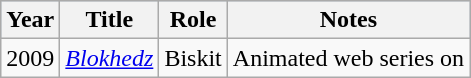<table class="wikitable plainrowheaders">
<tr style="background:#b0c4de; text-align:center;">
<th>Year</th>
<th>Title</th>
<th>Role</th>
<th>Notes</th>
</tr>
<tr>
<td>2009</td>
<td><em><a href='#'>Blokhedz</a></em></td>
<td>Biskit</td>
<td>Animated web series on </td>
</tr>
</table>
